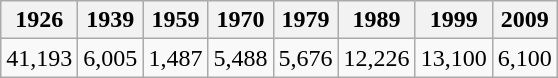<table class="wikitable">
<tr>
<th>1926</th>
<th>1939</th>
<th>1959</th>
<th>1970</th>
<th>1979</th>
<th>1989</th>
<th>1999</th>
<th>2009</th>
</tr>
<tr>
<td>41,193</td>
<td>6,005</td>
<td>1,487</td>
<td>5,488</td>
<td>5,676</td>
<td>12,226</td>
<td>13,100</td>
<td>6,100</td>
</tr>
</table>
